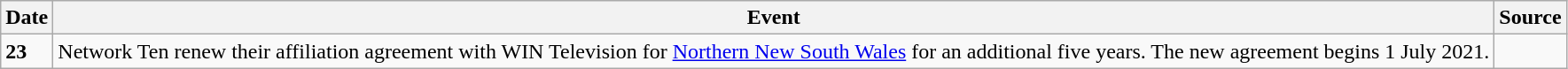<table class="wikitable">
<tr>
<th>Date</th>
<th>Event</th>
<th>Source</th>
</tr>
<tr>
<td><strong>23</strong></td>
<td>Network Ten renew their affiliation agreement with WIN Television for <a href='#'>Northern New South Wales</a> for an additional five years. The new agreement begins 1 July 2021.</td>
<td></td>
</tr>
</table>
